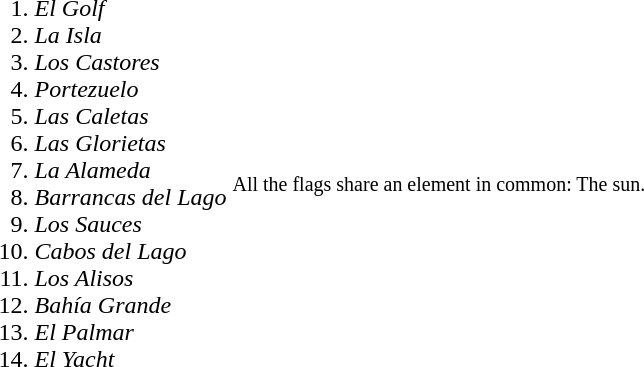<table>
<tr>
<td><br><ol><li><em>El Golf</em></li><li><em>La Isla</em></li><li><em>Los Castores</em></li><li><em>Portezuelo</em></li><li><em>Las Caletas</em></li><li><em>Las Glorietas</em></li><li><em>La Alameda</em></li><li><em>Barrancas del Lago</em></li><li><em>Los Sauces</em></li><li><em>Cabos del Lago</em></li><li><em>Los Alisos</em></li><li><em>Bahía Grande</em></li><li><em>El Palmar</em></li><li><em>El Yacht</em></li></ol></td>
<td><br><div><small>All the flags share an element in common: The sun.</small></div></td>
</tr>
</table>
